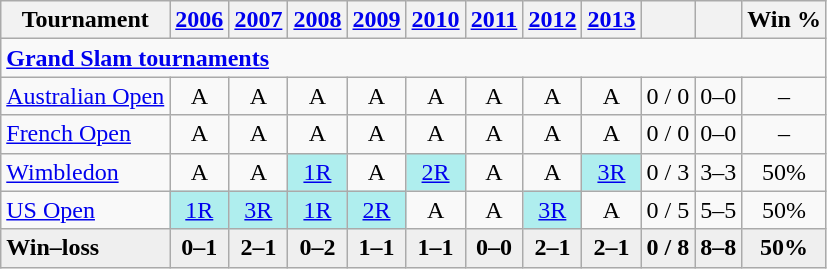<table class="wikitable" style="text-align:center;">
<tr>
<th>Tournament</th>
<th><a href='#'>2006</a></th>
<th><a href='#'>2007</a></th>
<th><a href='#'>2008</a></th>
<th><a href='#'>2009</a></th>
<th><a href='#'>2010</a></th>
<th><a href='#'>2011</a></th>
<th><a href='#'>2012</a></th>
<th><a href='#'>2013</a></th>
<th></th>
<th></th>
<th>Win %</th>
</tr>
<tr>
<td colspan="12" style="text-align:left;"><strong><a href='#'>Grand Slam tournaments</a></strong></td>
</tr>
<tr>
<td style="text-align:left;"><a href='#'>Australian Open</a></td>
<td>A</td>
<td>A</td>
<td>A</td>
<td>A</td>
<td>A</td>
<td>A</td>
<td>A</td>
<td>A</td>
<td>0 / 0</td>
<td>0–0</td>
<td>–</td>
</tr>
<tr>
<td style="text-align:left;"><a href='#'>French Open</a></td>
<td>A</td>
<td>A</td>
<td>A</td>
<td>A</td>
<td>A</td>
<td>A</td>
<td>A</td>
<td>A</td>
<td>0 / 0</td>
<td>0–0</td>
<td>–</td>
</tr>
<tr>
<td style="text-align:left;"><a href='#'>Wimbledon</a></td>
<td>A</td>
<td>A</td>
<td style="background:#afeeee;"><a href='#'>1R</a></td>
<td>A</td>
<td style="background:#afeeee;"><a href='#'>2R</a></td>
<td>A</td>
<td>A</td>
<td style="background:#afeeee;"><a href='#'>3R</a></td>
<td>0 / 3</td>
<td>3–3</td>
<td>50%</td>
</tr>
<tr>
<td style="text-align:left;"><a href='#'>US Open</a></td>
<td style="background:#afeeee;"><a href='#'>1R</a></td>
<td style="background:#afeeee;"><a href='#'>3R</a></td>
<td style="background:#afeeee;"><a href='#'>1R</a></td>
<td style="background:#afeeee;"><a href='#'>2R</a></td>
<td>A</td>
<td>A</td>
<td style="background:#afeeee;"><a href='#'>3R</a></td>
<td>A</td>
<td>0 / 5</td>
<td>5–5</td>
<td>50%</td>
</tr>
<tr style="font-weight:bold; background:#efefef;">
<td style="text-align:left;">Win–loss</td>
<td>0–1</td>
<td>2–1</td>
<td>0–2</td>
<td>1–1</td>
<td>1–1</td>
<td>0–0</td>
<td>2–1</td>
<td>2–1</td>
<td>0 / 8</td>
<td>8–8</td>
<td>50%</td>
</tr>
</table>
